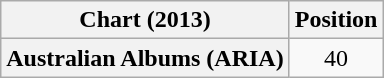<table class="wikitable plainrowheaders" style="text-align:center">
<tr>
<th scope="col">Chart (2013)</th>
<th scope="col">Position</th>
</tr>
<tr>
<th scope="row">Australian Albums (ARIA)</th>
<td>40</td>
</tr>
</table>
